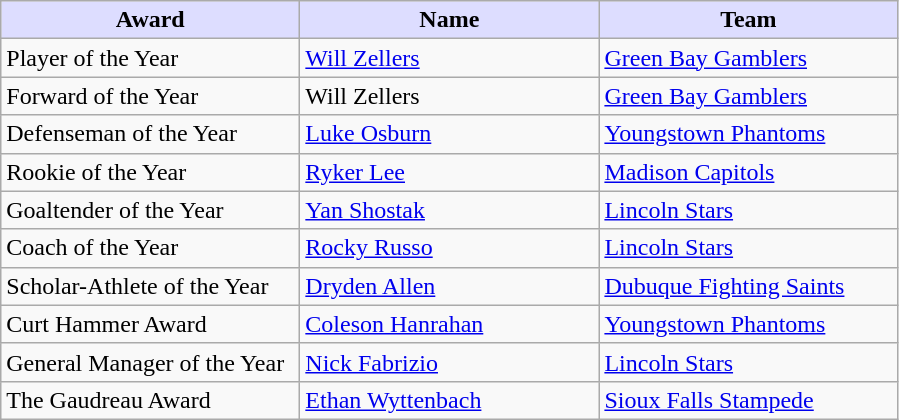<table class="wikitable" style="text-align:left">
<tr>
<th style="background:#ddf; width: 12em;">Award</th>
<th style="background:#ddf; width: 12em;">Name</th>
<th style="background:#ddf; width: 12em;">Team</th>
</tr>
<tr>
<td>Player of the Year</td>
<td><a href='#'>Will Zellers</a></td>
<td><a href='#'>Green Bay Gamblers</a></td>
</tr>
<tr>
<td>Forward of the Year</td>
<td>Will Zellers</td>
<td><a href='#'>Green Bay Gamblers</a></td>
</tr>
<tr>
<td>Defenseman of the Year</td>
<td><a href='#'>Luke Osburn</a></td>
<td><a href='#'>Youngstown Phantoms</a></td>
</tr>
<tr>
<td>Rookie of the Year</td>
<td><a href='#'>Ryker Lee</a></td>
<td><a href='#'>Madison Capitols</a></td>
</tr>
<tr>
<td>Goaltender of the Year</td>
<td><a href='#'>Yan Shostak</a></td>
<td><a href='#'>Lincoln Stars</a></td>
</tr>
<tr>
<td>Coach of the Year</td>
<td><a href='#'>Rocky Russo</a></td>
<td><a href='#'>Lincoln Stars</a></td>
</tr>
<tr>
<td>Scholar-Athlete of the Year</td>
<td><a href='#'>Dryden Allen</a></td>
<td><a href='#'>Dubuque Fighting Saints</a></td>
</tr>
<tr>
<td>Curt Hammer Award</td>
<td><a href='#'>Coleson Hanrahan</a></td>
<td><a href='#'>Youngstown Phantoms</a></td>
</tr>
<tr>
<td>General Manager of the Year</td>
<td><a href='#'>Nick Fabrizio</a></td>
<td><a href='#'>Lincoln Stars</a></td>
</tr>
<tr>
<td>The Gaudreau Award</td>
<td><a href='#'>Ethan Wyttenbach</a></td>
<td><a href='#'>Sioux Falls Stampede</a></td>
</tr>
</table>
